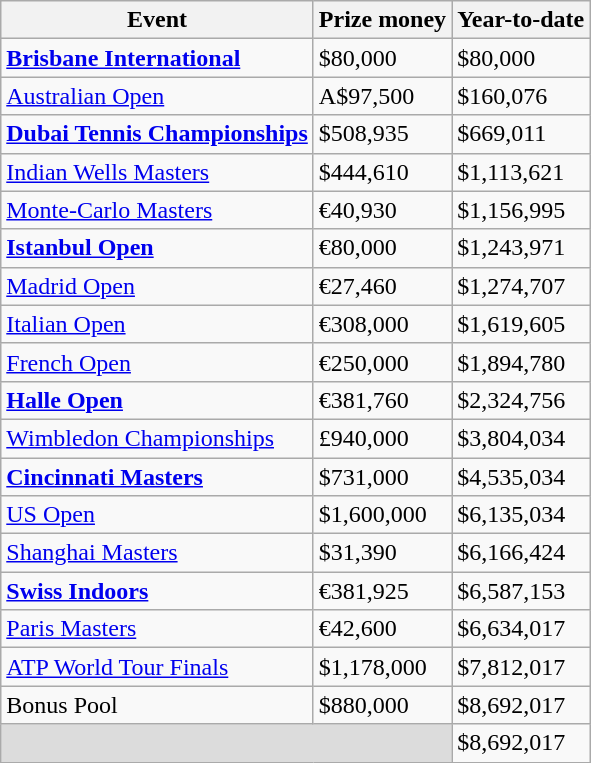<table class="wikitable sortable">
<tr>
<th>Event</th>
<th>Prize money</th>
<th>Year-to-date</th>
</tr>
<tr>
<td><strong><a href='#'>Brisbane International</a></strong></td>
<td>$80,000</td>
<td>$80,000</td>
</tr>
<tr>
<td><a href='#'>Australian Open</a></td>
<td>A$97,500</td>
<td>$160,076</td>
</tr>
<tr>
<td><strong><a href='#'>Dubai Tennis Championships</a></strong></td>
<td>$508,935 </td>
<td>$669,011</td>
</tr>
<tr>
<td><a href='#'>Indian Wells Masters</a></td>
<td>$444,610 </td>
<td>$1,113,621</td>
</tr>
<tr>
<td><a href='#'>Monte-Carlo Masters</a></td>
<td>€40,930</td>
<td>$1,156,995</td>
</tr>
<tr>
<td><strong><a href='#'>Istanbul Open</a></strong></td>
<td>€80,000</td>
<td>$1,243,971</td>
</tr>
<tr>
<td><a href='#'>Madrid Open</a></td>
<td>€27,460</td>
<td>$1,274,707</td>
</tr>
<tr>
<td><a href='#'>Italian Open</a></td>
<td>€308,000</td>
<td>$1,619,605</td>
</tr>
<tr>
<td><a href='#'>French Open</a></td>
<td>€250,000</td>
<td>$1,894,780</td>
</tr>
<tr>
<td><strong><a href='#'>Halle Open</a></strong></td>
<td>€381,760</td>
<td>$2,324,756</td>
</tr>
<tr>
<td><a href='#'>Wimbledon Championships</a></td>
<td>£940,000</td>
<td>$3,804,034</td>
</tr>
<tr>
<td><strong><a href='#'>Cincinnati Masters</a></strong></td>
<td>$731,000</td>
<td>$4,535,034</td>
</tr>
<tr>
<td><a href='#'>US Open</a></td>
<td>$1,600,000</td>
<td>$6,135,034</td>
</tr>
<tr>
<td><a href='#'>Shanghai Masters</a></td>
<td>$31,390</td>
<td>$6,166,424</td>
</tr>
<tr>
<td><strong><a href='#'>Swiss Indoors</a></strong></td>
<td>€381,925</td>
<td>$6,587,153</td>
</tr>
<tr>
<td><a href='#'>Paris Masters</a></td>
<td>€42,600</td>
<td>$6,634,017</td>
</tr>
<tr>
<td><a href='#'>ATP World Tour Finals</a></td>
<td>$1,178,000</td>
<td>$7,812,017</td>
</tr>
<tr>
<td>Bonus Pool</td>
<td>$880,000</td>
<td>$8,692,017</td>
</tr>
<tr class="sortbottom">
<td colspan=2 bgcolor=#DCDCDC></td>
<td>$8,692,017 </td>
</tr>
</table>
